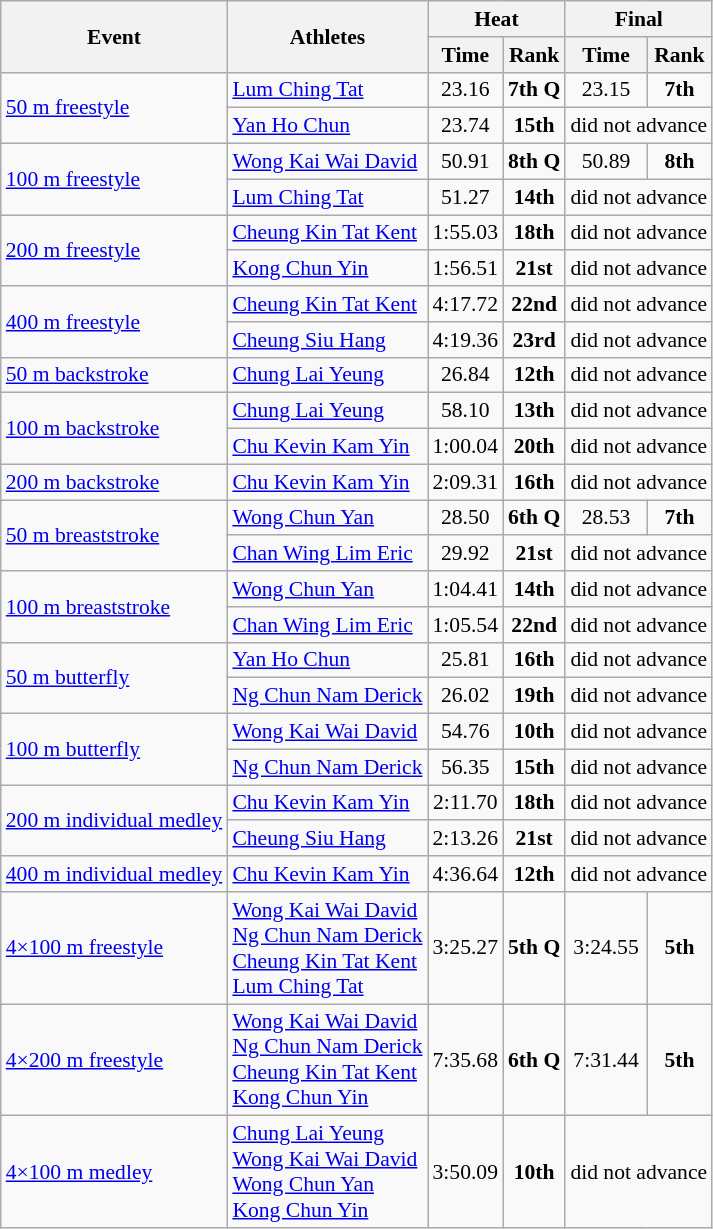<table class="wikitable" style="font-size:90%;">
<tr>
<th rowspan=2>Event</th>
<th rowspan=2>Athletes</th>
<th colspan=2>Heat</th>
<th colspan=2>Final</th>
</tr>
<tr>
<th>Time</th>
<th>Rank</th>
<th>Time</th>
<th>Rank</th>
</tr>
<tr>
<td rowspan=2><a href='#'>50 m freestyle</a></td>
<td><a href='#'>Lum Ching Tat</a></td>
<td align=center>23.16</td>
<td align=center><strong>7th Q</strong></td>
<td align=center>23.15</td>
<td align=center><strong>7th</strong></td>
</tr>
<tr>
<td><a href='#'>Yan Ho Chun</a></td>
<td align=center>23.74</td>
<td align=center><strong>15th</strong></td>
<td align=center colspan=2>did not advance</td>
</tr>
<tr>
<td rowspan=2><a href='#'>100 m freestyle</a></td>
<td><a href='#'>Wong Kai Wai David</a></td>
<td align=center>50.91</td>
<td align=center><strong>8th Q</strong></td>
<td align=center>50.89</td>
<td align=center><strong>8th</strong></td>
</tr>
<tr>
<td><a href='#'>Lum Ching Tat</a></td>
<td align=center>51.27</td>
<td align=center><strong>14th</strong></td>
<td align=center colspan=2>did not advance</td>
</tr>
<tr>
<td rowspan=2><a href='#'>200 m freestyle</a></td>
<td><a href='#'>Cheung Kin Tat Kent</a></td>
<td align=center>1:55.03</td>
<td align=center><strong>18th</strong></td>
<td align=center colspan=2>did not advance</td>
</tr>
<tr>
<td><a href='#'>Kong Chun Yin</a></td>
<td align=center>1:56.51</td>
<td align=center><strong>21st</strong></td>
<td align=center colspan=2>did not advance</td>
</tr>
<tr>
<td rowspan=2><a href='#'>400 m freestyle</a></td>
<td><a href='#'>Cheung Kin Tat Kent</a></td>
<td align=center>4:17.72</td>
<td align=center><strong>22nd</strong></td>
<td align=center colspan=2>did not advance</td>
</tr>
<tr>
<td><a href='#'>Cheung Siu Hang</a></td>
<td align=center>4:19.36</td>
<td align=center><strong>23rd</strong></td>
<td align=center colspan=2>did not advance</td>
</tr>
<tr>
<td><a href='#'>50 m backstroke</a></td>
<td><a href='#'>Chung Lai Yeung</a></td>
<td align=center>26.84</td>
<td align=center><strong>12th</strong></td>
<td align=center colspan=2>did not advance</td>
</tr>
<tr>
<td rowspan=2><a href='#'>100 m backstroke</a></td>
<td><a href='#'>Chung Lai Yeung</a></td>
<td align=center>58.10</td>
<td align=center><strong>13th</strong></td>
<td align=center colspan=2>did not advance</td>
</tr>
<tr>
<td><a href='#'>Chu Kevin Kam Yin</a></td>
<td align=center>1:00.04</td>
<td align=center><strong>20th</strong></td>
<td align=center colspan=2>did not advance</td>
</tr>
<tr>
<td><a href='#'>200 m backstroke</a></td>
<td><a href='#'>Chu Kevin Kam Yin</a></td>
<td align=center>2:09.31</td>
<td align=center><strong>16th</strong></td>
<td align=center colspan=2>did not advance</td>
</tr>
<tr>
<td rowspan=2><a href='#'>50 m breaststroke</a></td>
<td><a href='#'>Wong Chun Yan</a></td>
<td align=center>28.50</td>
<td align=center><strong>6th Q</strong></td>
<td align=center>28.53</td>
<td align=center><strong>7th</strong></td>
</tr>
<tr>
<td><a href='#'>Chan Wing Lim Eric</a></td>
<td align=center>29.92</td>
<td align=center><strong>21st</strong></td>
<td align=center colspan=2>did not advance</td>
</tr>
<tr>
<td rowspan=2><a href='#'>100 m breaststroke</a></td>
<td><a href='#'>Wong Chun Yan</a></td>
<td align=center>1:04.41</td>
<td align=center><strong>14th</strong></td>
<td align=center colspan=2>did not advance</td>
</tr>
<tr>
<td><a href='#'>Chan Wing Lim Eric</a></td>
<td align=center>1:05.54</td>
<td align=center><strong>22nd</strong></td>
<td align=center colspan=2>did not advance</td>
</tr>
<tr>
<td rowspan=2><a href='#'>50 m butterfly</a></td>
<td><a href='#'>Yan Ho Chun</a></td>
<td align=center>25.81</td>
<td align=center><strong>16th</strong></td>
<td align=center colspan=2>did not advance</td>
</tr>
<tr>
<td><a href='#'>Ng Chun Nam Derick</a></td>
<td align=center>26.02</td>
<td align=center><strong>19th</strong></td>
<td align=center colspan=2>did not advance</td>
</tr>
<tr>
<td rowspan=2><a href='#'>100 m butterfly</a></td>
<td><a href='#'>Wong Kai Wai David</a></td>
<td align=center>54.76</td>
<td align=center><strong>10th</strong></td>
<td align=center colspan=2>did not advance</td>
</tr>
<tr>
<td><a href='#'>Ng Chun Nam Derick</a></td>
<td align=center>56.35</td>
<td align=center><strong>15th</strong></td>
<td align=center colspan=2>did not advance</td>
</tr>
<tr>
<td rowspan=2><a href='#'>200 m individual medley</a></td>
<td><a href='#'>Chu Kevin Kam Yin</a></td>
<td align=center>2:11.70</td>
<td align=center><strong>18th</strong></td>
<td align=center colspan=2>did not advance</td>
</tr>
<tr>
<td><a href='#'>Cheung Siu Hang</a></td>
<td align=center>2:13.26</td>
<td align=center><strong>21st</strong></td>
<td align=center colspan=2>did not advance</td>
</tr>
<tr>
<td><a href='#'>400 m individual medley</a></td>
<td><a href='#'>Chu Kevin Kam Yin</a></td>
<td align=center>4:36.64</td>
<td align=center><strong>12th</strong></td>
<td align=center colspan=2>did not advance</td>
</tr>
<tr>
<td><a href='#'>4×100 m freestyle</a></td>
<td><a href='#'>Wong Kai Wai David</a><br><a href='#'>Ng Chun Nam Derick</a><br><a href='#'>Cheung Kin Tat Kent</a><br><a href='#'>Lum Ching Tat</a></td>
<td align=center>3:25.27</td>
<td align=center><strong>5th Q</strong></td>
<td align=center>3:24.55</td>
<td align=center><strong>5th</strong></td>
</tr>
<tr>
<td><a href='#'>4×200 m freestyle</a></td>
<td><a href='#'>Wong Kai Wai David</a><br><a href='#'>Ng Chun Nam Derick</a><br><a href='#'>Cheung Kin Tat Kent</a><br><a href='#'>Kong Chun Yin</a></td>
<td align=center>7:35.68</td>
<td align=center><strong>6th Q</strong></td>
<td align=center>7:31.44</td>
<td align=center><strong>5th</strong></td>
</tr>
<tr>
<td><a href='#'>4×100 m medley</a></td>
<td><a href='#'>Chung Lai Yeung</a><br><a href='#'>Wong Kai Wai David</a><br><a href='#'>Wong Chun Yan</a><br><a href='#'>Kong Chun Yin</a></td>
<td align=center>3:50.09</td>
<td align=center><strong>10th</strong></td>
<td align=center colspan=2>did not advance</td>
</tr>
</table>
